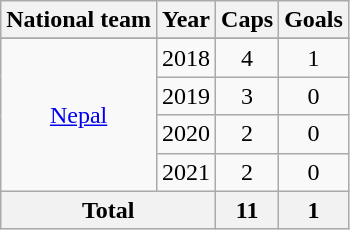<table class="wikitable" style="text-align:center">
<tr>
<th>National team</th>
<th>Year</th>
<th>Caps</th>
<th>Goals</th>
</tr>
<tr>
</tr>
<tr>
<td rowspan="4"><a href='#'>Nepal</a></td>
<td>2018</td>
<td>4</td>
<td>1</td>
</tr>
<tr>
<td>2019</td>
<td>3</td>
<td>0</td>
</tr>
<tr>
<td>2020</td>
<td>2</td>
<td>0</td>
</tr>
<tr>
<td>2021</td>
<td>2</td>
<td>0</td>
</tr>
<tr>
<th colspan="2">Total</th>
<th>11</th>
<th>1</th>
</tr>
</table>
